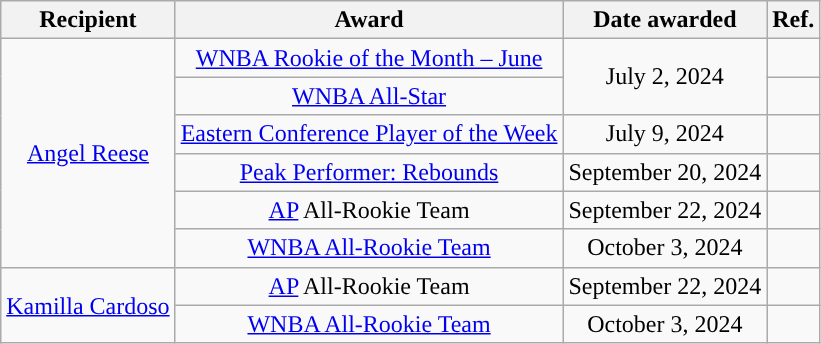<table class="wikitable sortable sortable" style="text-align: center">
<tr>
<th>Recipient</th>
<th>Award</th>
<th>Date awarded</th>
<th class="unsortable">Ref.</th>
</tr>
<tr>
<td rowspan=6><a href='#'>Angel Reese</a></td>
<td><a href='#'>WNBA Rookie of the Month – June</a></td>
<td rowspan=2>July 2, 2024</td>
<td></td>
</tr>
<tr>
<td><a href='#'>WNBA All-Star</a></td>
<td></td>
</tr>
<tr>
<td><a href='#'>Eastern Conference Player of the Week</a></td>
<td>July 9, 2024</td>
<td></td>
</tr>
<tr>
<td><a href='#'>Peak Performer: Rebounds</a></td>
<td>September 20, 2024</td>
<td></td>
</tr>
<tr>
<td><a href='#'>AP</a> All-Rookie Team</td>
<td>September 22, 2024</td>
<td></td>
</tr>
<tr>
<td><a href='#'>WNBA All-Rookie Team</a></td>
<td>October 3, 2024</td>
<td></td>
</tr>
<tr>
<td rowspan=2><a href='#'>Kamilla Cardoso</a></td>
<td><a href='#'>AP</a> All-Rookie Team</td>
<td>September 22, 2024</td>
<td></td>
</tr>
<tr>
<td><a href='#'>WNBA All-Rookie Team</a></td>
<td>October 3, 2024</td>
<td></td>
</tr>
</table>
